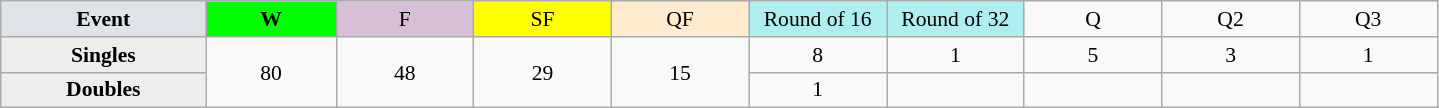<table class=wikitable style=font-size:90%;text-align:center>
<tr>
<td style="width:130px; background:#dfe2e9;"><strong>Event</strong></td>
<td style="width:80px; background:lime;"><strong>W</strong></td>
<td style="width:85px; background:thistle;">F</td>
<td style="width:85px; background:#ff0;">SF</td>
<td style="width:85px; background:#ffebcd;">QF</td>
<td style="width:85px; background:#afeeee;">Round of 16</td>
<td style="width:85px; background:#afeeee;">Round of 32</td>
<td width=85>Q</td>
<td width=85>Q2</td>
<td width=85>Q3</td>
</tr>
<tr>
<th style="background:#ededed;">Singles</th>
<td rowspan=2>80</td>
<td rowspan=2>48</td>
<td rowspan=2>29</td>
<td rowspan=2>15</td>
<td>8</td>
<td>1</td>
<td>5</td>
<td>3</td>
<td>1</td>
</tr>
<tr>
<th style="background:#ededed;">Doubles</th>
<td>1</td>
<td></td>
<td></td>
<td></td>
<td></td>
</tr>
</table>
